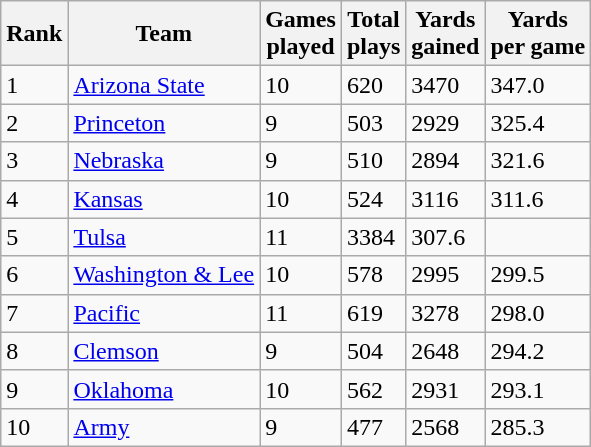<table class="wikitable sortable">
<tr>
<th>Rank</th>
<th>Team</th>
<th>Games<br>played</th>
<th>Total<br>plays</th>
<th>Yards<br>gained</th>
<th>Yards<br>per game</th>
</tr>
<tr>
<td>1</td>
<td><a href='#'>Arizona State</a></td>
<td>10</td>
<td>620</td>
<td>3470</td>
<td>347.0</td>
</tr>
<tr>
<td>2</td>
<td><a href='#'>Princeton</a></td>
<td>9</td>
<td>503</td>
<td>2929</td>
<td>325.4</td>
</tr>
<tr>
<td>3</td>
<td><a href='#'>Nebraska</a></td>
<td>9</td>
<td>510</td>
<td>2894</td>
<td>321.6</td>
</tr>
<tr>
<td>4</td>
<td><a href='#'>Kansas</a></td>
<td>10</td>
<td>524</td>
<td>3116</td>
<td>311.6</td>
</tr>
<tr>
<td>5</td>
<td><a href='#'>Tulsa</a></td>
<td>11</td>
<td 619>3384</td>
<td>307.6</td>
</tr>
<tr>
<td>6</td>
<td><a href='#'>Washington & Lee</a></td>
<td>10</td>
<td>578</td>
<td>2995</td>
<td>299.5</td>
</tr>
<tr>
<td>7</td>
<td><a href='#'>Pacific</a></td>
<td>11</td>
<td>619</td>
<td>3278</td>
<td>298.0</td>
</tr>
<tr>
<td>8</td>
<td><a href='#'>Clemson</a></td>
<td>9</td>
<td>504</td>
<td>2648</td>
<td>294.2</td>
</tr>
<tr>
<td>9</td>
<td><a href='#'>Oklahoma</a></td>
<td>10</td>
<td>562</td>
<td>2931</td>
<td>293.1</td>
</tr>
<tr>
<td>10</td>
<td><a href='#'>Army</a></td>
<td>9</td>
<td>477</td>
<td>2568</td>
<td>285.3</td>
</tr>
</table>
